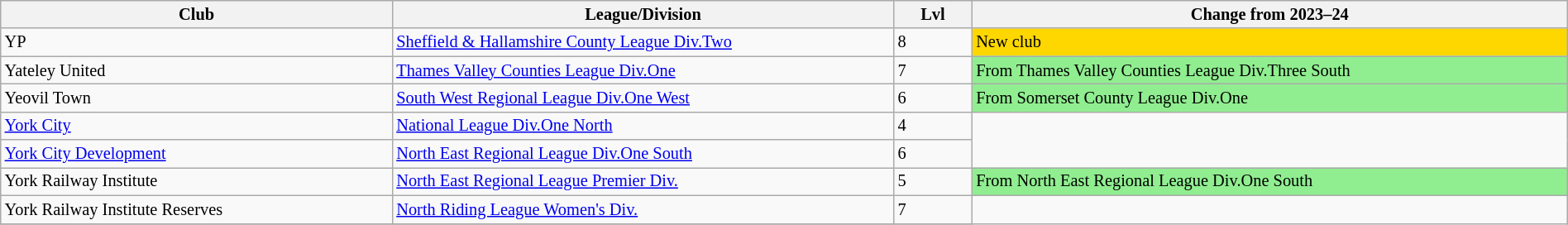<table class="wikitable sortable" width=100% style="font-size:85%">
<tr>
<th width=25%>Club</th>
<th width=32%>League/Division</th>
<th width=5%>Lvl</th>
<th width=38%>Change from 2023–24</th>
</tr>
<tr>
<td>YP</td>
<td><a href='#'>Sheffield & Hallamshire County League Div.Two</a></td>
<td>8</td>
<td style="background:gold">New club</td>
</tr>
<tr>
<td>Yateley United</td>
<td><a href='#'>Thames Valley Counties League Div.One</a></td>
<td>7</td>
<td style="background:lightgreen">From Thames Valley Counties League Div.Three South</td>
</tr>
<tr>
<td>Yeovil Town</td>
<td><a href='#'>South West Regional League Div.One West</a></td>
<td>6</td>
<td style="background:lightgreen">From Somerset County League Div.One</td>
</tr>
<tr>
<td><a href='#'>York City</a></td>
<td><a href='#'>National League Div.One North</a></td>
<td>4</td>
</tr>
<tr>
<td><a href='#'>York City Development</a></td>
<td><a href='#'>North East Regional League Div.One South</a></td>
<td>6</td>
</tr>
<tr>
<td>York Railway Institute</td>
<td><a href='#'>North East Regional League Premier Div.</a></td>
<td>5</td>
<td style="background:lightgreen">From North East Regional League Div.One South</td>
</tr>
<tr>
<td>York Railway Institute Reserves</td>
<td><a href='#'>North Riding League Women's Div.</a></td>
<td>7</td>
</tr>
<tr>
</tr>
</table>
